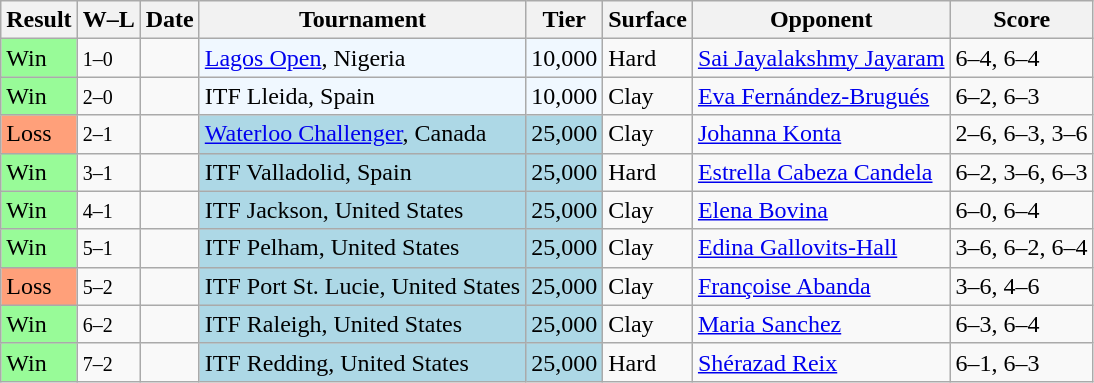<table class="sortable wikitable">
<tr>
<th>Result</th>
<th class="unsortable">W–L</th>
<th>Date</th>
<th>Tournament</th>
<th>Tier</th>
<th>Surface</th>
<th>Opponent</th>
<th class="unsortable">Score</th>
</tr>
<tr>
<td style="background:#98fb98;">Win</td>
<td><small>1–0</small></td>
<td></td>
<td style="background:#f0f8ff;"><a href='#'>Lagos Open</a>, Nigeria</td>
<td style="background:#f0f8ff;">10,000</td>
<td>Hard</td>
<td> <a href='#'>Sai Jayalakshmy Jayaram</a></td>
<td>6–4, 6–4</td>
</tr>
<tr>
<td style="background:#98fb98;">Win</td>
<td><small>2–0</small></td>
<td></td>
<td style="background:#f0f8ff;">ITF Lleida, Spain</td>
<td style="background:#f0f8ff;">10,000</td>
<td>Clay</td>
<td> <a href='#'>Eva Fernández-Brugués</a></td>
<td>6–2, 6–3</td>
</tr>
<tr>
<td style="background:#ffa07a;">Loss</td>
<td><small>2–1</small></td>
<td></td>
<td style="background:lightblue;"><a href='#'>Waterloo Challenger</a>, Canada</td>
<td style="background:lightblue;">25,000</td>
<td>Clay</td>
<td> <a href='#'>Johanna Konta</a></td>
<td>2–6, 6–3, 3–6</td>
</tr>
<tr>
<td style="background:#98fb98;">Win</td>
<td><small>3–1</small></td>
<td></td>
<td style="background:lightblue;">ITF Valladolid, Spain</td>
<td style="background:lightblue;">25,000</td>
<td>Hard</td>
<td> <a href='#'>Estrella Cabeza Candela</a></td>
<td>6–2, 3–6, 6–3</td>
</tr>
<tr>
<td style="background:#98fb98;">Win</td>
<td><small>4–1</small></td>
<td></td>
<td style="background:lightblue;">ITF Jackson, United States</td>
<td style="background:lightblue;">25,000</td>
<td>Clay</td>
<td> <a href='#'>Elena Bovina</a></td>
<td>6–0, 6–4</td>
</tr>
<tr>
<td style="background:#98fb98;">Win</td>
<td><small>5–1</small></td>
<td></td>
<td style="background:lightblue;">ITF Pelham, United States</td>
<td style="background:lightblue;">25,000</td>
<td>Clay</td>
<td> <a href='#'>Edina Gallovits-Hall</a></td>
<td>3–6, 6–2, 6–4</td>
</tr>
<tr>
<td style="background:#ffa07a;">Loss</td>
<td><small>5–2</small></td>
<td></td>
<td style="background:lightblue;">ITF Port St. Lucie, United States</td>
<td style="background:lightblue;">25,000</td>
<td>Clay</td>
<td> <a href='#'>Françoise Abanda</a></td>
<td>3–6, 4–6</td>
</tr>
<tr>
<td style="background:#98fb98;">Win</td>
<td><small>6–2</small></td>
<td></td>
<td style="background:lightblue;">ITF Raleigh, United States</td>
<td style="background:lightblue;">25,000</td>
<td>Clay</td>
<td> <a href='#'>Maria Sanchez</a></td>
<td>6–3, 6–4</td>
</tr>
<tr>
<td style="background:#98fb98;">Win</td>
<td><small>7–2</small></td>
<td></td>
<td style="background:lightblue;">ITF Redding, United States</td>
<td style="background:lightblue;">25,000</td>
<td>Hard</td>
<td> <a href='#'>Shérazad Reix</a></td>
<td>6–1, 6–3</td>
</tr>
</table>
